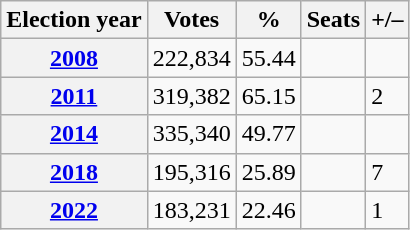<table class="wikitable">
<tr>
<th>Election year</th>
<th>Votes</th>
<th>%</th>
<th>Seats</th>
<th>+/–</th>
</tr>
<tr>
<th><a href='#'>2008</a></th>
<td>222,834</td>
<td>55.44</td>
<td></td>
<td></td>
</tr>
<tr>
<th><a href='#'>2011</a></th>
<td>319,382</td>
<td>65.15</td>
<td></td>
<td> 2</td>
</tr>
<tr>
<th><a href='#'>2014</a></th>
<td>335,340</td>
<td>49.77</td>
<td></td>
<td></td>
</tr>
<tr>
<th><a href='#'>2018</a></th>
<td>195,316</td>
<td>25.89</td>
<td></td>
<td> 7</td>
</tr>
<tr>
<th><a href='#'>2022</a></th>
<td>183,231</td>
<td>22.46</td>
<td></td>
<td> 1</td>
</tr>
</table>
